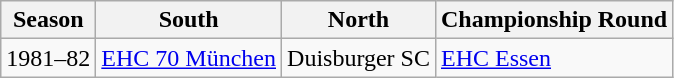<table class="wikitable">
<tr>
<th>Season</th>
<th>South</th>
<th>North</th>
<th>Championship Round</th>
</tr>
<tr>
<td>1981–82</td>
<td><a href='#'>EHC 70 München</a></td>
<td>Duisburger SC</td>
<td><a href='#'>EHC Essen</a></td>
</tr>
</table>
